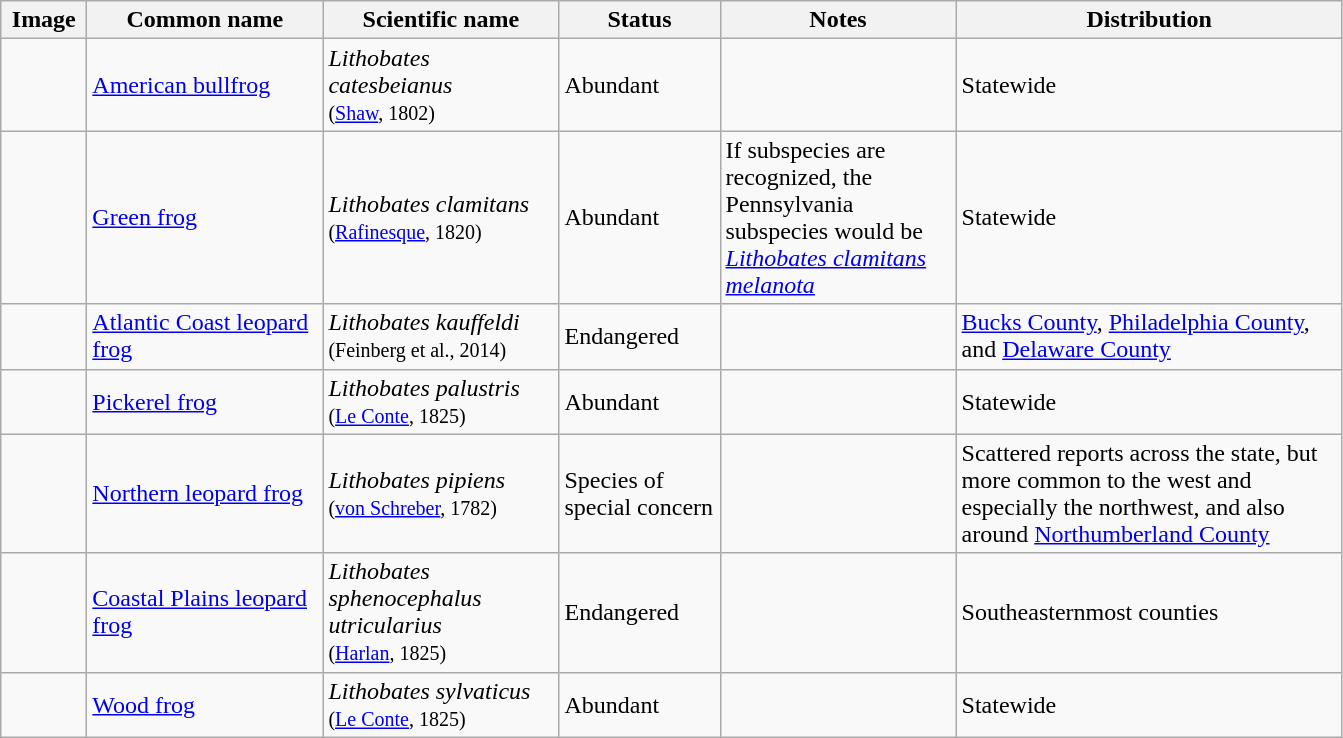<table class="wikitable">
<tr>
<th scope="col" style="width: 50px;">Image</th>
<th scope="col" style="width: 150px;">Common name</th>
<th scope="col" style="width: 150px;">Scientific name</th>
<th scope="col" style="width: 100px;">Status</th>
<th scope="col" style="width: 150px;">Notes</th>
<th scope="col" style="width: 250px;">Distribution</th>
</tr>
<tr>
<td></td>
<td><a href='#'>American bullfrog</a></td>
<td><em>Lithobates catesbeianus</em><br><small>(<a href='#'>Shaw</a>, 1802)</small></td>
<td>Abundant</td>
<td></td>
<td>Statewide</td>
</tr>
<tr>
<td></td>
<td><a href='#'>Green frog</a></td>
<td><em>Lithobates clamitans</em><br><small>(<a href='#'>Rafinesque</a>, 1820)</small></td>
<td>Abundant</td>
<td>If subspecies are recognized, the Pennsylvania subspecies would be <em><a href='#'>Lithobates clamitans melanota</a></em></td>
<td>Statewide</td>
</tr>
<tr>
<td></td>
<td><a href='#'>Atlantic Coast leopard frog</a></td>
<td><em>Lithobates kauffeldi</em><br><small>(Feinberg et al., 2014)</small></td>
<td>Endangered</td>
<td></td>
<td><a href='#'>Bucks County</a>, <a href='#'>Philadelphia County</a>, and <a href='#'>Delaware County</a></td>
</tr>
<tr>
<td></td>
<td><a href='#'>Pickerel frog</a></td>
<td><em>Lithobates palustris</em><br><small>(<a href='#'>Le Conte</a>, 1825)</small></td>
<td>Abundant</td>
<td></td>
<td>Statewide</td>
</tr>
<tr>
<td></td>
<td><a href='#'>Northern leopard frog</a></td>
<td><em>Lithobates pipiens</em><br><small>(<a href='#'>von Schreber</a>, 1782)</small></td>
<td>Species of special concern</td>
<td></td>
<td>Scattered reports across the state, but more common to the west and especially the northwest, and also around <a href='#'>Northumberland County</a></td>
</tr>
<tr>
<td></td>
<td><a href='#'>Coastal Plains leopard frog</a></td>
<td><em>Lithobates sphenocephalus utricularius</em><br><small>(<a href='#'>Harlan</a>, 1825)</small></td>
<td>Endangered</td>
<td></td>
<td>Southeasternmost counties</td>
</tr>
<tr>
<td></td>
<td><a href='#'>Wood frog</a></td>
<td><em>Lithobates sylvaticus</em><br><small>(<a href='#'>Le Conte</a>, 1825)</small></td>
<td>Abundant</td>
<td></td>
<td>Statewide</td>
</tr>
</table>
